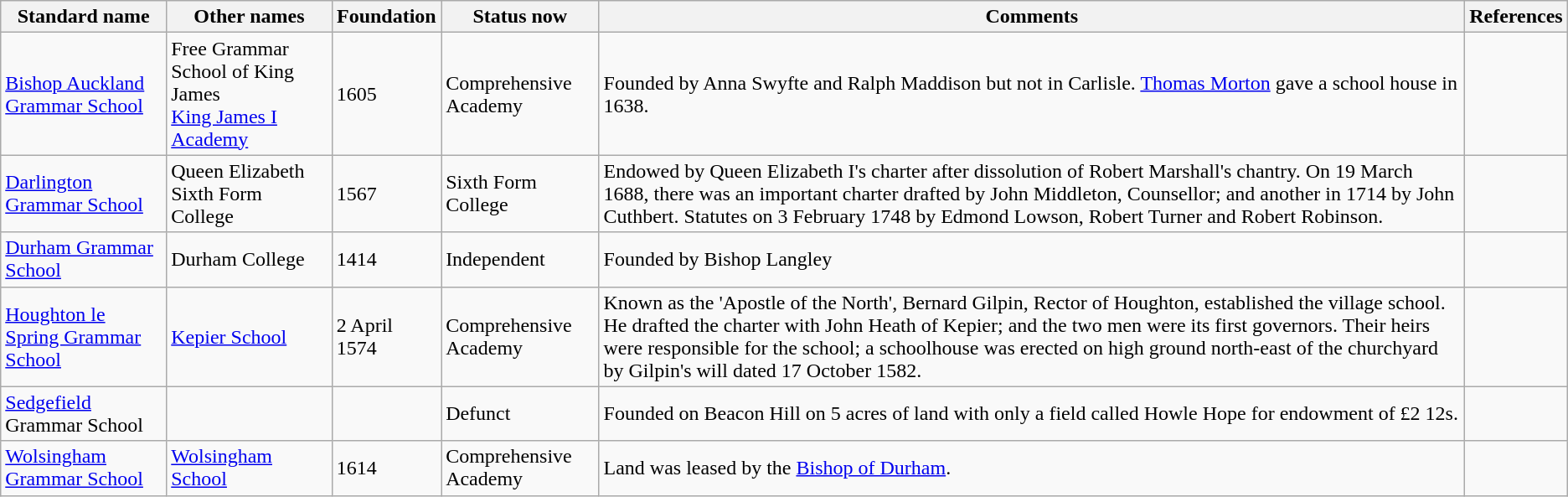<table class="wikitable">
<tr>
<th>Standard name</th>
<th>Other names</th>
<th>Foundation</th>
<th>Status now</th>
<th>Comments</th>
<th>References</th>
</tr>
<tr>
<td><a href='#'>Bishop Auckland Grammar School</a></td>
<td>Free Grammar School of King James<br><a href='#'>King James I Academy</a></td>
<td>1605</td>
<td>Comprehensive Academy</td>
<td>Founded by Anna Swyfte and Ralph Maddison but not in Carlisle. <a href='#'>Thomas Morton</a> gave a school house in 1638.</td>
<td></td>
</tr>
<tr>
<td><a href='#'>Darlington Grammar School</a></td>
<td>Queen Elizabeth Sixth Form College</td>
<td>1567</td>
<td>Sixth Form College</td>
<td>Endowed by Queen Elizabeth I's charter after dissolution of Robert Marshall's chantry. On 19 March 1688, there was an important charter drafted by John Middleton, Counsellor; and another in 1714 by John Cuthbert. Statutes on 3 February 1748 by Edmond Lowson, Robert Turner and Robert Robinson.</td>
<td></td>
</tr>
<tr>
<td><a href='#'>Durham Grammar School</a></td>
<td>Durham College</td>
<td>1414</td>
<td>Independent</td>
<td>Founded by Bishop Langley</td>
<td></td>
</tr>
<tr>
<td><a href='#'>Houghton le Spring Grammar School</a></td>
<td><a href='#'>Kepier School</a></td>
<td>2 April 1574</td>
<td>Comprehensive Academy</td>
<td>Known as the 'Apostle of the North', Bernard Gilpin, Rector of Houghton, established the village school. He drafted the charter with John Heath of Kepier; and the two men were its first governors. Their heirs were responsible for the school; a schoolhouse was erected on high ground north-east of the churchyard by Gilpin's will dated 17 October 1582.</td>
<td></td>
</tr>
<tr>
<td><a href='#'>Sedgefield</a> Grammar School</td>
<td></td>
<td></td>
<td>Defunct</td>
<td>Founded on Beacon Hill on 5 acres of land with only a field called Howle Hope for endowment of £2 12s.</td>
<td></td>
</tr>
<tr>
<td><a href='#'>Wolsingham Grammar School</a></td>
<td><a href='#'>Wolsingham School</a></td>
<td>1614</td>
<td>Comprehensive Academy</td>
<td>Land was leased by the <a href='#'>Bishop of Durham</a>.</td>
<td></td>
</tr>
</table>
